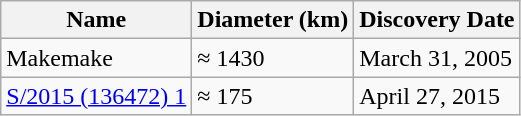<table class="wikitable">
<tr>
<th>Name</th>
<th>Diameter (km)</th>
<th>Discovery Date</th>
</tr>
<tr>
<td>Makemake</td>
<td>≈ 1430</td>
<td>March 31, 2005</td>
</tr>
<tr>
<td><a href='#'>S/2015 (136472) 1</a></td>
<td>≈ 175</td>
<td>April 27, 2015</td>
</tr>
</table>
